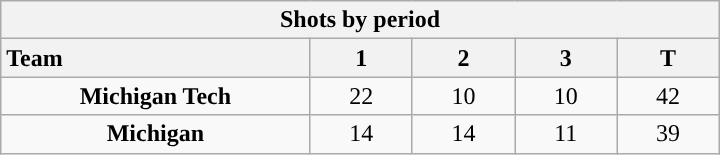<table class="wikitable" style="width:30em; text-align:right;">
<tr>
<th colspan=5>Shots by period</th>
</tr>
<tr>
<th style="width:10em; text-align:left;">Team</th>
<th style="width:3em;">1</th>
<th style="width:3em;">2</th>
<th style="width:3em;">3</th>
<th style="width:3em;">T</th>
</tr>
<tr>
<td align=center><strong>Michigan Tech</strong></td>
<td align=center>22</td>
<td align=center>10</td>
<td align=center>10</td>
<td align=center>42</td>
</tr>
<tr>
<td align=center><strong>Michigan</strong></td>
<td align=center>14</td>
<td align=center>14</td>
<td align=center>11</td>
<td align=center>39</td>
</tr>
</table>
